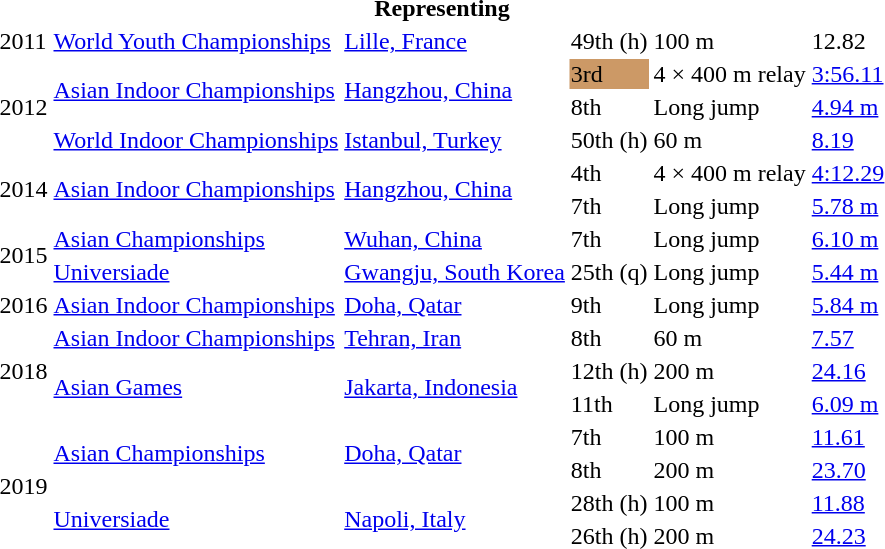<table>
<tr>
<th colspan="6">Representing </th>
</tr>
<tr>
<td>2011</td>
<td><a href='#'>World Youth Championships</a></td>
<td><a href='#'>Lille, France</a></td>
<td>49th (h)</td>
<td>100 m</td>
<td>12.82</td>
</tr>
<tr>
<td rowspan=3>2012</td>
<td rowspan=2><a href='#'>Asian Indoor Championships</a></td>
<td rowspan=2><a href='#'>Hangzhou, China</a></td>
<td bgcolor=cc9966>3rd</td>
<td>4 × 400 m relay</td>
<td><a href='#'>3:56.11</a></td>
</tr>
<tr>
<td>8th</td>
<td>Long jump</td>
<td><a href='#'>4.94 m</a></td>
</tr>
<tr>
<td><a href='#'>World Indoor Championships</a></td>
<td><a href='#'>Istanbul, Turkey</a></td>
<td>50th (h)</td>
<td>60 m</td>
<td><a href='#'>8.19</a></td>
</tr>
<tr>
<td rowspan=2>2014</td>
<td rowspan=2><a href='#'>Asian Indoor Championships</a></td>
<td rowspan=2><a href='#'>Hangzhou, China</a></td>
<td>4th</td>
<td>4 × 400 m relay</td>
<td><a href='#'>4:12.29</a></td>
</tr>
<tr>
<td>7th</td>
<td>Long jump</td>
<td><a href='#'>5.78 m</a></td>
</tr>
<tr>
<td rowspan=2>2015</td>
<td><a href='#'>Asian Championships</a></td>
<td><a href='#'>Wuhan, China</a></td>
<td>7th</td>
<td>Long jump</td>
<td><a href='#'>6.10 m</a></td>
</tr>
<tr>
<td><a href='#'>Universiade</a></td>
<td><a href='#'>Gwangju, South Korea</a></td>
<td>25th (q)</td>
<td>Long jump</td>
<td><a href='#'>5.44 m</a></td>
</tr>
<tr>
<td>2016</td>
<td><a href='#'>Asian Indoor Championships</a></td>
<td><a href='#'>Doha, Qatar</a></td>
<td>9th</td>
<td>Long jump</td>
<td><a href='#'>5.84 m</a></td>
</tr>
<tr>
<td rowspan=3>2018</td>
<td><a href='#'>Asian Indoor Championships</a></td>
<td><a href='#'>Tehran, Iran</a></td>
<td>8th</td>
<td>60 m</td>
<td><a href='#'>7.57</a></td>
</tr>
<tr>
<td rowspan=2><a href='#'>Asian Games</a></td>
<td rowspan=2><a href='#'>Jakarta, Indonesia</a></td>
<td>12th (h)</td>
<td>200 m</td>
<td><a href='#'>24.16</a></td>
</tr>
<tr>
<td>11th</td>
<td>Long jump</td>
<td><a href='#'>6.09 m</a></td>
</tr>
<tr>
<td rowspan=4>2019</td>
<td rowspan=2><a href='#'>Asian Championships</a></td>
<td rowspan=2><a href='#'>Doha, Qatar</a></td>
<td>7th</td>
<td>100 m</td>
<td><a href='#'>11.61</a></td>
</tr>
<tr>
<td>8th</td>
<td>200 m</td>
<td><a href='#'>23.70</a></td>
</tr>
<tr>
<td rowspan=2><a href='#'>Universiade</a></td>
<td rowspan=2><a href='#'>Napoli, Italy</a></td>
<td>28th (h)</td>
<td>100 m</td>
<td><a href='#'>11.88</a></td>
</tr>
<tr>
<td>26th (h)</td>
<td>200 m</td>
<td><a href='#'>24.23</a></td>
</tr>
</table>
